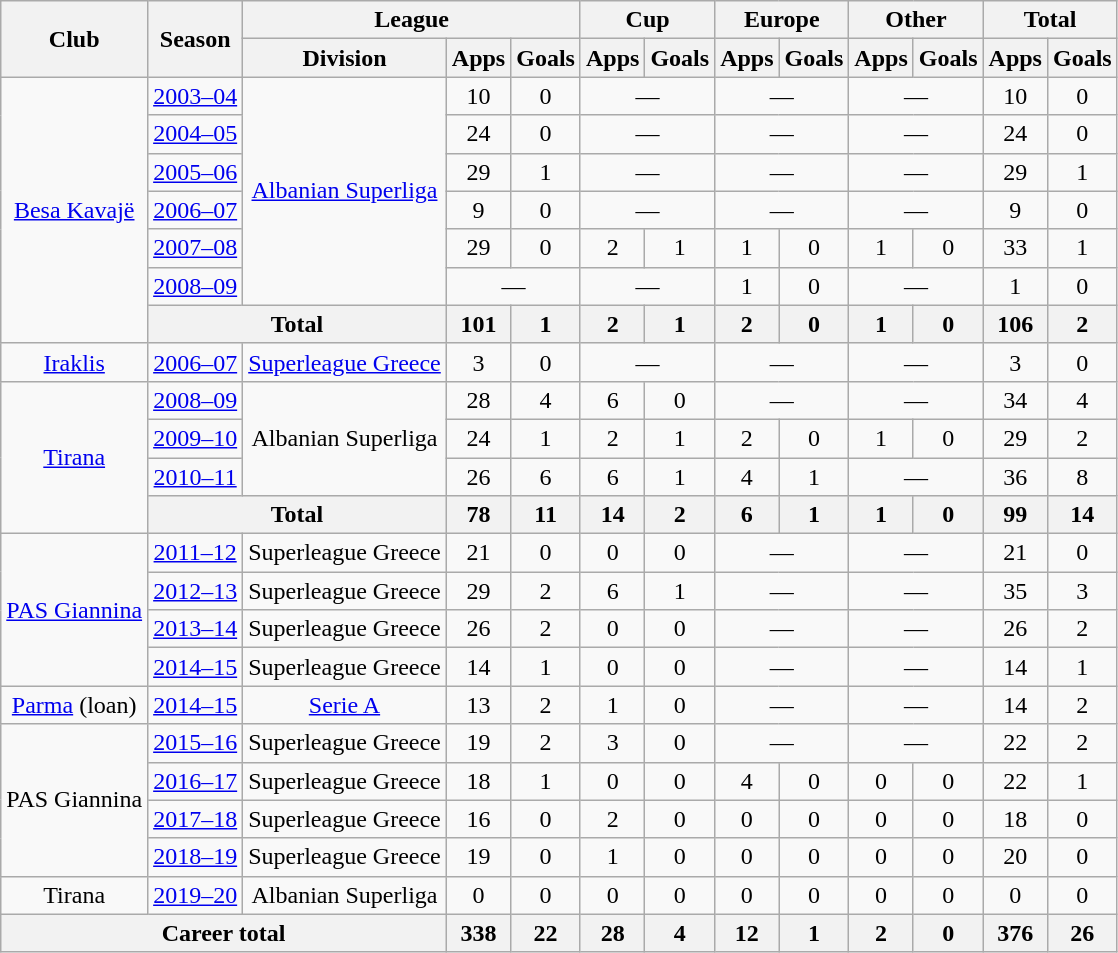<table class="wikitable" style="text-align:center">
<tr>
<th rowspan="2">Club</th>
<th rowspan="2">Season</th>
<th colspan="3">League</th>
<th colspan="2">Cup</th>
<th colspan="2">Europe</th>
<th colspan="2">Other</th>
<th colspan="2">Total</th>
</tr>
<tr>
<th>Division</th>
<th>Apps</th>
<th>Goals</th>
<th>Apps</th>
<th>Goals</th>
<th>Apps</th>
<th>Goals</th>
<th>Apps</th>
<th>Goals</th>
<th>Apps</th>
<th>Goals</th>
</tr>
<tr>
<td rowspan="7"><a href='#'>Besa Kavajë</a></td>
<td><a href='#'>2003–04</a></td>
<td rowspan="6"><a href='#'>Albanian Superliga</a></td>
<td>10</td>
<td>0</td>
<td colspan="2">—</td>
<td colspan="2">—</td>
<td colspan="2">—</td>
<td>10</td>
<td>0</td>
</tr>
<tr>
<td><a href='#'>2004–05</a></td>
<td>24</td>
<td>0</td>
<td colspan="2">—</td>
<td colspan="2">—</td>
<td colspan="2">—</td>
<td>24</td>
<td>0</td>
</tr>
<tr>
<td><a href='#'>2005–06</a></td>
<td>29</td>
<td>1</td>
<td colspan="2">—</td>
<td colspan="2">—</td>
<td colspan="2">—</td>
<td>29</td>
<td>1</td>
</tr>
<tr>
<td><a href='#'>2006–07</a></td>
<td>9</td>
<td>0</td>
<td colspan="2">—</td>
<td colspan="2">—</td>
<td colspan="2">—</td>
<td>9</td>
<td>0</td>
</tr>
<tr>
<td><a href='#'>2007–08</a></td>
<td>29</td>
<td>0</td>
<td>2</td>
<td>1</td>
<td>1</td>
<td>0</td>
<td>1</td>
<td>0</td>
<td>33</td>
<td>1</td>
</tr>
<tr>
<td><a href='#'>2008–09</a></td>
<td colspan="2">—</td>
<td colspan="2">—</td>
<td>1</td>
<td>0</td>
<td colspan="2">—</td>
<td>1</td>
<td>0</td>
</tr>
<tr>
<th colspan="2">Total</th>
<th>101</th>
<th>1</th>
<th>2</th>
<th>1</th>
<th>2</th>
<th>0</th>
<th>1</th>
<th>0</th>
<th>106</th>
<th>2</th>
</tr>
<tr>
<td><a href='#'>Iraklis</a></td>
<td><a href='#'>2006–07</a></td>
<td><a href='#'>Superleague Greece</a></td>
<td>3</td>
<td>0</td>
<td colspan="2">—</td>
<td colspan="2">—</td>
<td colspan="2">—</td>
<td>3</td>
<td>0</td>
</tr>
<tr>
<td rowspan="4"><a href='#'>Tirana</a></td>
<td><a href='#'>2008–09</a></td>
<td rowspan="3">Albanian Superliga</td>
<td>28</td>
<td>4</td>
<td>6</td>
<td>0</td>
<td colspan="2">—</td>
<td colspan="2">—</td>
<td>34</td>
<td>4</td>
</tr>
<tr>
<td><a href='#'>2009–10</a></td>
<td>24</td>
<td>1</td>
<td>2</td>
<td>1</td>
<td>2</td>
<td>0</td>
<td>1</td>
<td>0</td>
<td>29</td>
<td>2</td>
</tr>
<tr>
<td><a href='#'>2010–11</a></td>
<td>26</td>
<td>6</td>
<td>6</td>
<td>1</td>
<td>4</td>
<td>1</td>
<td colspan="2">—</td>
<td>36</td>
<td>8</td>
</tr>
<tr>
<th colspan="2">Total</th>
<th>78</th>
<th>11</th>
<th>14</th>
<th>2</th>
<th>6</th>
<th>1</th>
<th>1</th>
<th>0</th>
<th>99</th>
<th>14</th>
</tr>
<tr>
<td rowspan="4"><a href='#'>PAS Giannina</a></td>
<td><a href='#'>2011–12</a></td>
<td>Superleague Greece</td>
<td>21</td>
<td>0</td>
<td>0</td>
<td>0</td>
<td colspan="2">—</td>
<td colspan="2">—</td>
<td>21</td>
<td>0</td>
</tr>
<tr>
<td><a href='#'>2012–13</a></td>
<td>Superleague Greece</td>
<td>29</td>
<td>2</td>
<td>6</td>
<td>1</td>
<td colspan="2">—</td>
<td colspan="2">—</td>
<td>35</td>
<td>3</td>
</tr>
<tr>
<td><a href='#'>2013–14</a></td>
<td>Superleague Greece</td>
<td>26</td>
<td>2</td>
<td>0</td>
<td>0</td>
<td colspan="2">—</td>
<td colspan="2">—</td>
<td>26</td>
<td>2</td>
</tr>
<tr>
<td><a href='#'>2014–15</a></td>
<td>Superleague Greece</td>
<td>14</td>
<td>1</td>
<td>0</td>
<td>0</td>
<td colspan="2">—</td>
<td colspan="2">—</td>
<td>14</td>
<td>1</td>
</tr>
<tr>
<td><a href='#'>Parma</a> (loan)</td>
<td><a href='#'>2014–15</a></td>
<td><a href='#'>Serie A</a></td>
<td>13</td>
<td>2</td>
<td>1</td>
<td>0</td>
<td colspan="2">—</td>
<td colspan="2">—</td>
<td>14</td>
<td>2</td>
</tr>
<tr>
<td rowspan="4">PAS Giannina</td>
<td><a href='#'>2015–16</a></td>
<td>Superleague Greece</td>
<td>19</td>
<td>2</td>
<td>3</td>
<td>0</td>
<td colspan="2">—</td>
<td colspan="2">—</td>
<td>22</td>
<td>2</td>
</tr>
<tr>
<td><a href='#'>2016–17</a></td>
<td>Superleague Greece</td>
<td>18</td>
<td>1</td>
<td>0</td>
<td>0</td>
<td>4</td>
<td>0</td>
<td>0</td>
<td>0</td>
<td>22</td>
<td>1</td>
</tr>
<tr>
<td><a href='#'>2017–18</a></td>
<td>Superleague Greece</td>
<td>16</td>
<td>0</td>
<td>2</td>
<td>0</td>
<td>0</td>
<td>0</td>
<td>0</td>
<td>0</td>
<td>18</td>
<td>0</td>
</tr>
<tr>
<td><a href='#'>2018–19</a></td>
<td>Superleague Greece</td>
<td>19</td>
<td>0</td>
<td>1</td>
<td>0</td>
<td>0</td>
<td>0</td>
<td>0</td>
<td>0</td>
<td>20</td>
<td>0</td>
</tr>
<tr>
<td>Tirana</td>
<td><a href='#'>2019–20</a></td>
<td>Albanian Superliga</td>
<td>0</td>
<td>0</td>
<td>0</td>
<td>0</td>
<td>0</td>
<td>0</td>
<td>0</td>
<td>0</td>
<td>0</td>
<td>0</td>
</tr>
<tr>
<th colspan="3">Career total</th>
<th>338</th>
<th>22</th>
<th>28</th>
<th>4</th>
<th>12</th>
<th>1</th>
<th>2</th>
<th>0</th>
<th>376</th>
<th>26</th>
</tr>
</table>
